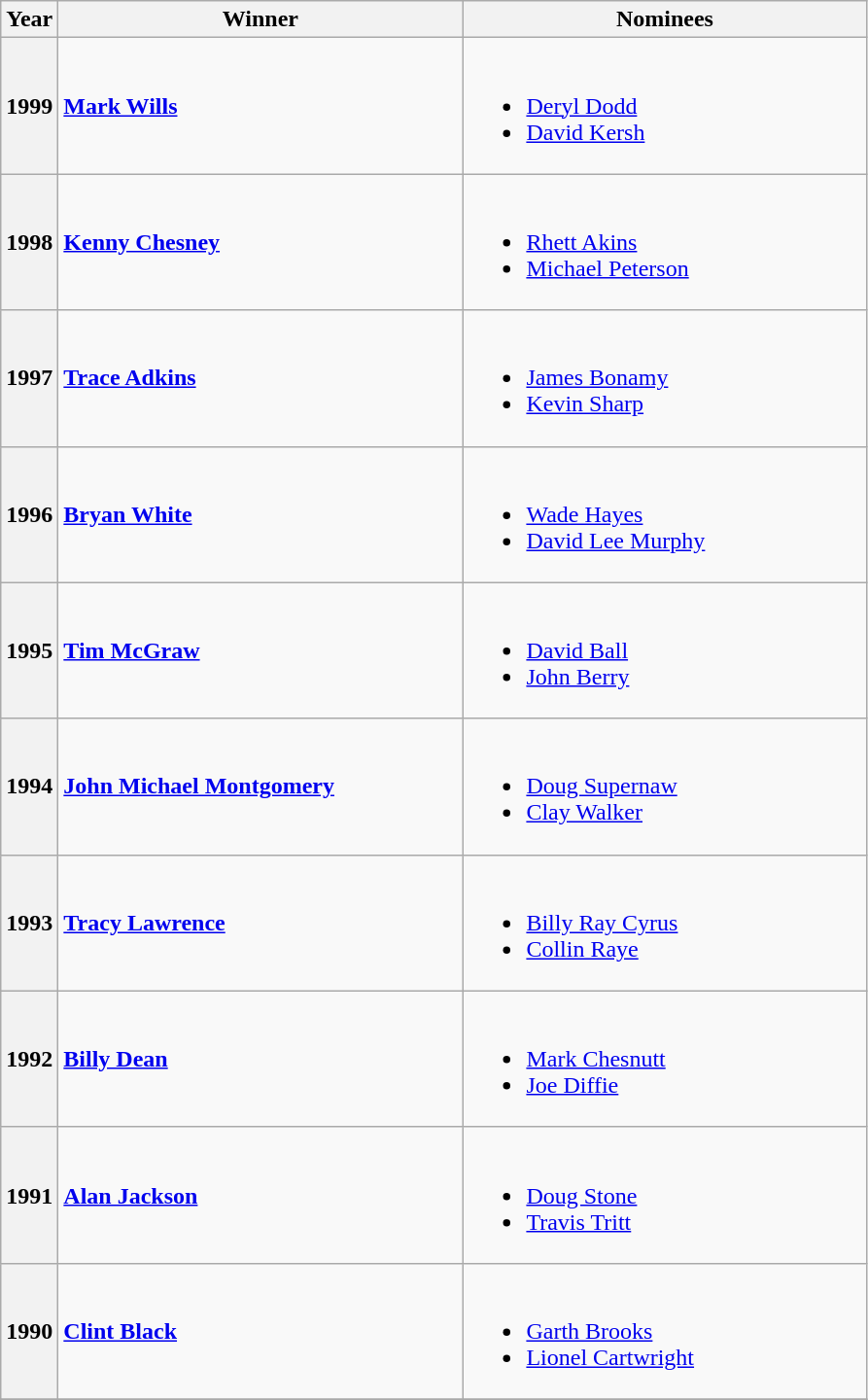<table class="wikitable sortable">
<tr>
<th width="30px">Year</th>
<th width="270px">Winner</th>
<th width="270px">Nominees</th>
</tr>
<tr>
<th>1999</th>
<td> <strong><a href='#'>Mark Wills</a></strong></td>
<td><br><ul><li><a href='#'>Deryl Dodd</a></li><li><a href='#'>David Kersh</a></li></ul></td>
</tr>
<tr>
<th>1998</th>
<td> <strong><a href='#'>Kenny Chesney</a></strong></td>
<td><br><ul><li><a href='#'>Rhett Akins</a></li><li><a href='#'>Michael Peterson</a></li></ul></td>
</tr>
<tr>
<th>1997</th>
<td> <strong><a href='#'>Trace Adkins</a></strong></td>
<td><br><ul><li><a href='#'>James Bonamy</a></li><li><a href='#'>Kevin Sharp</a></li></ul></td>
</tr>
<tr>
<th>1996</th>
<td> <strong><a href='#'>Bryan White</a></strong></td>
<td><br><ul><li><a href='#'>Wade Hayes</a></li><li><a href='#'>David Lee Murphy</a></li></ul></td>
</tr>
<tr>
<th>1995</th>
<td> <strong><a href='#'>Tim McGraw</a></strong></td>
<td><br><ul><li><a href='#'>David Ball</a></li><li><a href='#'>John Berry</a></li></ul></td>
</tr>
<tr>
<th>1994</th>
<td> <strong><a href='#'>John Michael Montgomery</a></strong></td>
<td><br><ul><li><a href='#'>Doug Supernaw</a></li><li><a href='#'>Clay Walker</a></li></ul></td>
</tr>
<tr>
<th>1993</th>
<td> <strong><a href='#'>Tracy Lawrence</a></strong></td>
<td><br><ul><li><a href='#'>Billy Ray Cyrus</a></li><li><a href='#'>Collin Raye</a></li></ul></td>
</tr>
<tr>
<th>1992</th>
<td> <strong><a href='#'>Billy Dean</a></strong></td>
<td><br><ul><li><a href='#'>Mark Chesnutt</a></li><li><a href='#'>Joe Diffie</a></li></ul></td>
</tr>
<tr>
<th>1991</th>
<td> <strong><a href='#'>Alan Jackson</a></strong></td>
<td><br><ul><li><a href='#'>Doug Stone</a></li><li><a href='#'>Travis Tritt</a></li></ul></td>
</tr>
<tr>
<th>1990</th>
<td> <strong><a href='#'>Clint Black</a></strong></td>
<td><br><ul><li><a href='#'>Garth Brooks</a></li><li><a href='#'>Lionel Cartwright</a></li></ul></td>
</tr>
<tr>
</tr>
</table>
